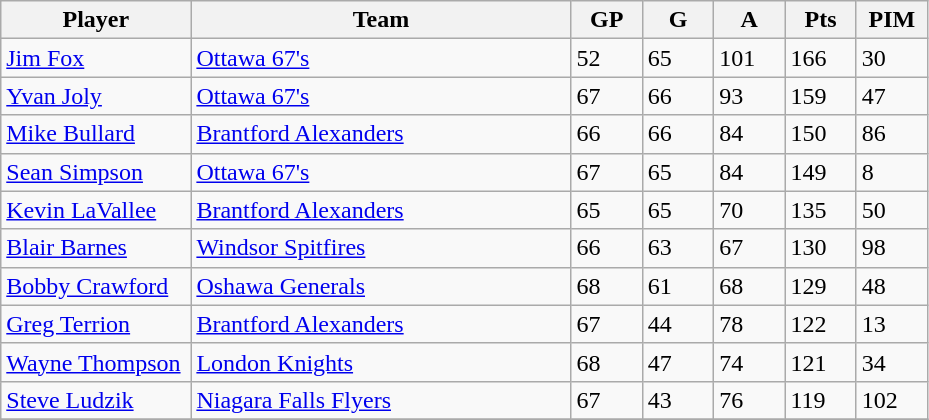<table class="wikitable">
<tr>
<th bgcolor="#DDDDFF" width="20%">Player</th>
<th bgcolor="#DDDDFF" width="40%">Team</th>
<th bgcolor="#DDDDFF" width="7.5%">GP</th>
<th bgcolor="#DDDDFF" width="7.5%">G</th>
<th bgcolor="#DDDDFF" width="7.5%">A</th>
<th bgcolor="#DDDDFF" width="7.5%">Pts</th>
<th bgcolor="#DDDDFF" width="7.5%">PIM</th>
</tr>
<tr>
<td><a href='#'>Jim Fox</a></td>
<td><a href='#'>Ottawa 67's</a></td>
<td>52</td>
<td>65</td>
<td>101</td>
<td>166</td>
<td>30</td>
</tr>
<tr>
<td><a href='#'>Yvan Joly</a></td>
<td><a href='#'>Ottawa 67's</a></td>
<td>67</td>
<td>66</td>
<td>93</td>
<td>159</td>
<td>47</td>
</tr>
<tr>
<td><a href='#'>Mike Bullard</a></td>
<td><a href='#'>Brantford Alexanders</a></td>
<td>66</td>
<td>66</td>
<td>84</td>
<td>150</td>
<td>86</td>
</tr>
<tr>
<td><a href='#'>Sean Simpson</a></td>
<td><a href='#'>Ottawa 67's</a></td>
<td>67</td>
<td>65</td>
<td>84</td>
<td>149</td>
<td>8</td>
</tr>
<tr>
<td><a href='#'>Kevin LaVallee</a></td>
<td><a href='#'>Brantford Alexanders</a></td>
<td>65</td>
<td>65</td>
<td>70</td>
<td>135</td>
<td>50</td>
</tr>
<tr>
<td><a href='#'>Blair Barnes</a></td>
<td><a href='#'>Windsor Spitfires</a></td>
<td>66</td>
<td>63</td>
<td>67</td>
<td>130</td>
<td>98</td>
</tr>
<tr>
<td><a href='#'>Bobby Crawford</a></td>
<td><a href='#'>Oshawa Generals</a></td>
<td>68</td>
<td>61</td>
<td>68</td>
<td>129</td>
<td>48</td>
</tr>
<tr>
<td><a href='#'>Greg Terrion</a></td>
<td><a href='#'>Brantford Alexanders</a></td>
<td>67</td>
<td>44</td>
<td>78</td>
<td>122</td>
<td>13</td>
</tr>
<tr>
<td><a href='#'>Wayne Thompson</a></td>
<td><a href='#'>London Knights</a></td>
<td>68</td>
<td>47</td>
<td>74</td>
<td>121</td>
<td>34</td>
</tr>
<tr>
<td><a href='#'>Steve Ludzik</a></td>
<td><a href='#'>Niagara Falls Flyers</a></td>
<td>67</td>
<td>43</td>
<td>76</td>
<td>119</td>
<td>102</td>
</tr>
<tr>
</tr>
</table>
